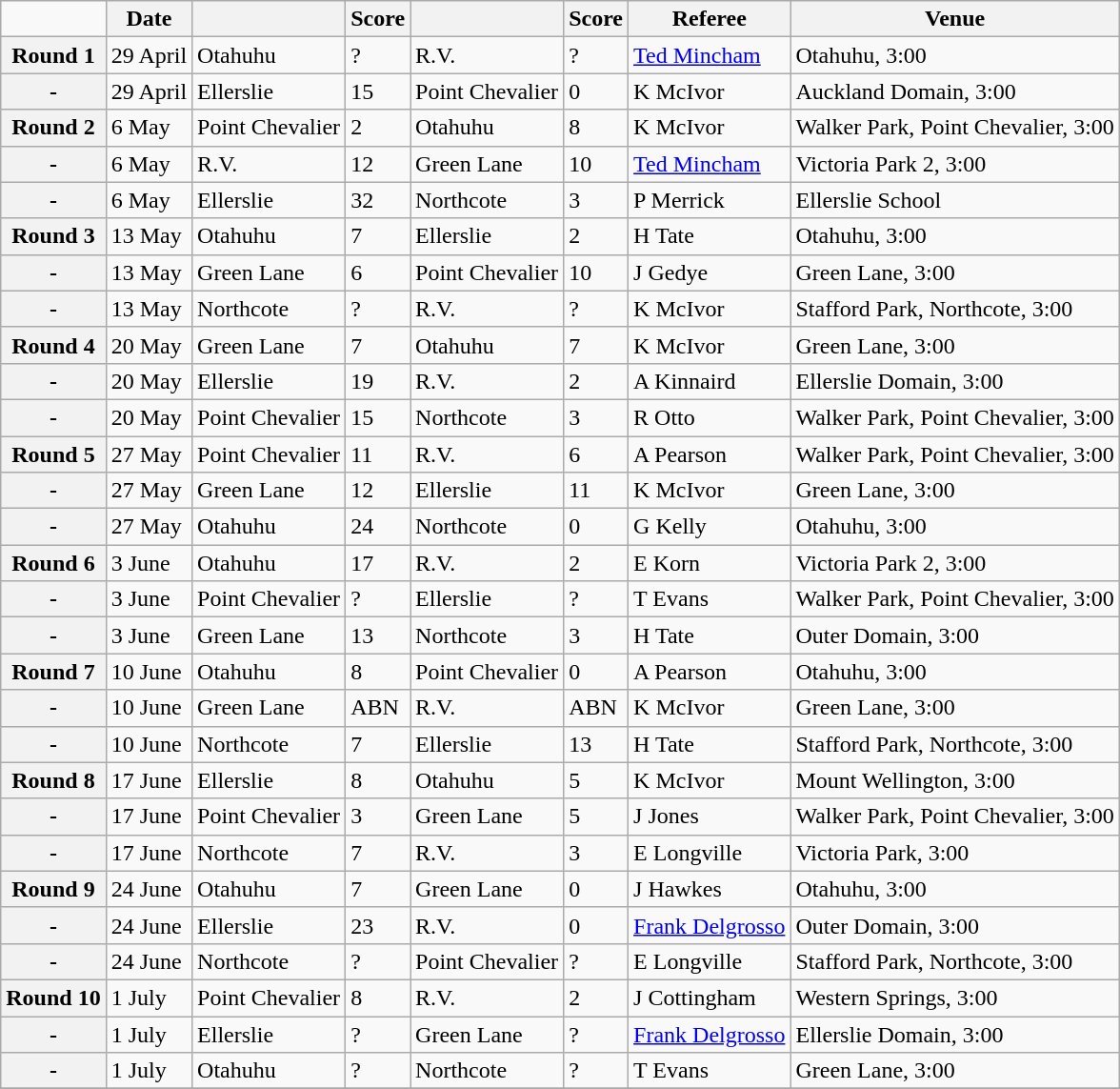<table class="wikitable mw-collapsible">
<tr>
<td></td>
<th scope="col">Date</th>
<th scope="col"></th>
<th scope="col">Score</th>
<th scope="col"></th>
<th scope="col">Score</th>
<th scope="col">Referee</th>
<th scope="col">Venue</th>
</tr>
<tr>
<th scope="row">Round 1</th>
<td>29 April</td>
<td>Otahuhu</td>
<td>?</td>
<td>R.V.</td>
<td>?</td>
<td><a href='#'>Ted Mincham</a></td>
<td>Otahuhu, 3:00</td>
</tr>
<tr>
<th scope="row">-</th>
<td>29 April</td>
<td>Ellerslie</td>
<td>15</td>
<td>Point Chevalier</td>
<td>0</td>
<td>K McIvor</td>
<td>Auckland Domain, 3:00</td>
</tr>
<tr>
<th scope="row">Round 2</th>
<td>6 May</td>
<td>Point Chevalier</td>
<td>2</td>
<td>Otahuhu</td>
<td>8</td>
<td>K McIvor</td>
<td>Walker Park, Point Chevalier, 3:00</td>
</tr>
<tr>
<th scope="row">-</th>
<td>6 May</td>
<td>R.V.</td>
<td>12</td>
<td>Green Lane</td>
<td>10</td>
<td><a href='#'>Ted Mincham</a></td>
<td>Victoria Park 2, 3:00</td>
</tr>
<tr>
<th scope="row">-</th>
<td>6 May</td>
<td>Ellerslie</td>
<td>32</td>
<td>Northcote</td>
<td>3</td>
<td>P Merrick</td>
<td>Ellerslie School</td>
</tr>
<tr>
<th scope="row">Round 3</th>
<td>13 May</td>
<td>Otahuhu</td>
<td>7</td>
<td>Ellerslie</td>
<td>2</td>
<td>H Tate</td>
<td>Otahuhu, 3:00</td>
</tr>
<tr>
<th scope="row">-</th>
<td>13 May</td>
<td>Green Lane</td>
<td>6</td>
<td>Point Chevalier</td>
<td>10</td>
<td>J Gedye</td>
<td>Green Lane, 3:00</td>
</tr>
<tr>
<th scope="row">-</th>
<td>13 May</td>
<td>Northcote</td>
<td>?</td>
<td>R.V.</td>
<td>?</td>
<td>K McIvor</td>
<td>Stafford Park, Northcote, 3:00</td>
</tr>
<tr>
<th scope="row">Round 4</th>
<td>20 May</td>
<td>Green Lane</td>
<td>7</td>
<td>Otahuhu</td>
<td>7</td>
<td>K McIvor</td>
<td>Green Lane, 3:00</td>
</tr>
<tr>
<th scope="row">-</th>
<td>20 May</td>
<td>Ellerslie</td>
<td>19</td>
<td>R.V.</td>
<td>2</td>
<td>A Kinnaird</td>
<td>Ellerslie Domain, 3:00</td>
</tr>
<tr>
<th scope="row">-</th>
<td>20 May</td>
<td>Point Chevalier</td>
<td>15</td>
<td>Northcote</td>
<td>3</td>
<td>R Otto</td>
<td>Walker Park, Point Chevalier, 3:00</td>
</tr>
<tr>
<th scope="row">Round 5</th>
<td>27 May</td>
<td>Point Chevalier</td>
<td>11</td>
<td>R.V.</td>
<td>6</td>
<td>A Pearson</td>
<td>Walker Park, Point Chevalier, 3:00</td>
</tr>
<tr>
<th scope="row">-</th>
<td>27 May</td>
<td>Green Lane</td>
<td>12</td>
<td>Ellerslie</td>
<td>11</td>
<td>K McIvor</td>
<td>Green Lane, 3:00</td>
</tr>
<tr>
<th scope="row">-</th>
<td>27 May</td>
<td>Otahuhu</td>
<td>24</td>
<td>Northcote</td>
<td>0</td>
<td>G Kelly</td>
<td>Otahuhu, 3:00</td>
</tr>
<tr>
<th scope="row">Round 6</th>
<td>3 June</td>
<td>Otahuhu</td>
<td>17</td>
<td>R.V.</td>
<td>2</td>
<td>E Korn</td>
<td>Victoria Park 2, 3:00</td>
</tr>
<tr>
<th scope="row">-</th>
<td>3 June</td>
<td>Point Chevalier</td>
<td>?</td>
<td>Ellerslie</td>
<td>?</td>
<td>T Evans</td>
<td>Walker Park, Point Chevalier, 3:00</td>
</tr>
<tr>
<th scope="row">-</th>
<td>3 June</td>
<td>Green Lane</td>
<td>13</td>
<td>Northcote</td>
<td>3</td>
<td>H Tate</td>
<td>Outer Domain, 3:00</td>
</tr>
<tr>
<th scope="row">Round 7</th>
<td>10 June</td>
<td>Otahuhu</td>
<td>8</td>
<td>Point Chevalier</td>
<td>0</td>
<td>A Pearson</td>
<td>Otahuhu, 3:00</td>
</tr>
<tr>
<th scope="row">-</th>
<td>10 June</td>
<td>Green Lane</td>
<td>ABN</td>
<td>R.V.</td>
<td>ABN</td>
<td>K McIvor</td>
<td>Green Lane, 3:00</td>
</tr>
<tr>
<th scope="row">-</th>
<td>10 June</td>
<td>Northcote</td>
<td>7</td>
<td>Ellerslie</td>
<td>13</td>
<td>H Tate</td>
<td>Stafford Park, Northcote, 3:00</td>
</tr>
<tr>
<th scope="row">Round 8</th>
<td>17 June</td>
<td>Ellerslie</td>
<td>8</td>
<td>Otahuhu</td>
<td>5</td>
<td>K McIvor</td>
<td>Mount Wellington, 3:00</td>
</tr>
<tr>
<th scope="row">-</th>
<td>17 June</td>
<td>Point Chevalier</td>
<td>3</td>
<td>Green Lane</td>
<td>5</td>
<td>J Jones</td>
<td>Walker Park, Point Chevalier, 3:00</td>
</tr>
<tr>
<th scope="row">-</th>
<td>17 June</td>
<td>Northcote</td>
<td>7</td>
<td>R.V.</td>
<td>3</td>
<td>E Longville</td>
<td>Victoria Park, 3:00</td>
</tr>
<tr>
<th scope="row">Round 9</th>
<td>24 June</td>
<td>Otahuhu</td>
<td>7</td>
<td>Green Lane</td>
<td>0</td>
<td>J Hawkes</td>
<td>Otahuhu, 3:00</td>
</tr>
<tr>
<th scope="row">-</th>
<td>24 June</td>
<td>Ellerslie</td>
<td>23</td>
<td>R.V.</td>
<td>0</td>
<td><a href='#'>Frank Delgrosso</a></td>
<td>Outer Domain, 3:00</td>
</tr>
<tr>
<th scope="row">-</th>
<td>24 June</td>
<td>Northcote</td>
<td>?</td>
<td>Point Chevalier</td>
<td>?</td>
<td>E Longville</td>
<td>Stafford Park, Northcote, 3:00</td>
</tr>
<tr>
<th scope="row">Round 10</th>
<td>1 July</td>
<td>Point Chevalier</td>
<td>8</td>
<td>R.V.</td>
<td>2</td>
<td>J Cottingham</td>
<td>Western Springs, 3:00</td>
</tr>
<tr>
<th scope="row">-</th>
<td>1 July</td>
<td>Ellerslie</td>
<td>?</td>
<td>Green Lane</td>
<td>?</td>
<td><a href='#'>Frank Delgrosso</a></td>
<td>Ellerslie Domain, 3:00</td>
</tr>
<tr>
<th scope="row">-</th>
<td>1 July</td>
<td>Otahuhu</td>
<td>?</td>
<td>Northcote</td>
<td>?</td>
<td>T Evans</td>
<td>Green Lane, 3:00</td>
</tr>
<tr>
</tr>
</table>
